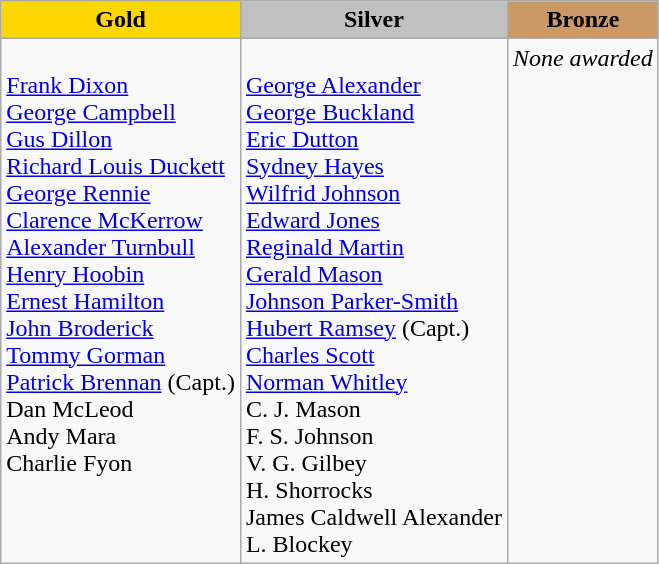<table class=wikitable>
<tr>
<td align=center bgcolor=gold><strong>Gold</strong></td>
<td align=center bgcolor=silver><strong>Silver</strong></td>
<td align=center bgcolor=cc9966><strong>Bronze</strong></td>
</tr>
<tr valign="top">
<td><br><a href='#'>Frank Dixon</a><br><a href='#'>George Campbell</a><br><a href='#'>Gus Dillon</a><br><a href='#'>Richard Louis Duckett</a><br><a href='#'>George Rennie</a><br><a href='#'>Clarence McKerrow</a><br><a href='#'>Alexander Turnbull</a><br><a href='#'>Henry Hoobin</a><br><a href='#'>Ernest Hamilton</a><br><a href='#'>John Broderick</a><br><a href='#'>Tommy Gorman</a><br><a href='#'>Patrick Brennan</a> (Capt.)<br>Dan McLeod<br>Andy Mara<br>Charlie Fyon</td>
<td><br><a href='#'>George Alexander</a><br><a href='#'>George Buckland</a><br><a href='#'>Eric Dutton</a><br><a href='#'>Sydney Hayes</a><br><a href='#'>Wilfrid Johnson</a><br><a href='#'>Edward Jones</a><br><a href='#'>Reginald Martin</a><br><a href='#'>Gerald Mason</a><br><a href='#'>Johnson Parker-Smith</a><br><a href='#'>Hubert Ramsey</a> (Capt.)<br><a href='#'>Charles Scott</a><br><a href='#'>Norman Whitley</a><br>C. J. Mason<br>F. S. Johnson<br>V. G. Gilbey<br>H. Shorrocks<br>James Caldwell Alexander<br>L. Blockey</td>
<td align=center><em>None awarded</em></td>
</tr>
</table>
